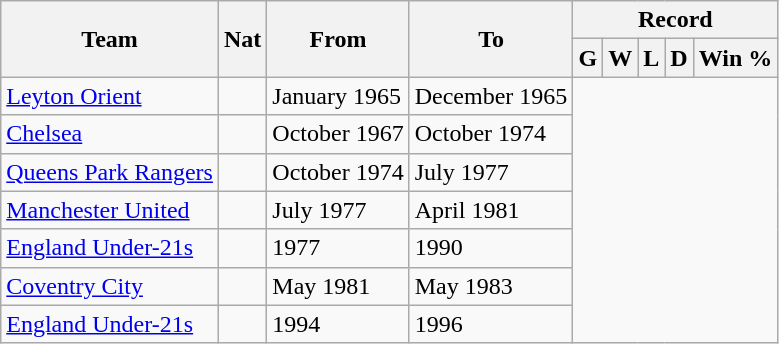<table class="wikitable" style="text-align:center">
<tr>
<th rowspan="2">Team</th>
<th rowspan="2">Nat</th>
<th rowspan="2">From</th>
<th rowspan="2">To</th>
<th colspan="5">Record</th>
</tr>
<tr>
<th>G</th>
<th>W</th>
<th>L</th>
<th>D</th>
<th>Win %</th>
</tr>
<tr>
<td align=left><a href='#'>Leyton Orient</a></td>
<td></td>
<td align=left>January 1965</td>
<td align=left>December 1965<br></td>
</tr>
<tr>
<td align=left><a href='#'>Chelsea</a></td>
<td></td>
<td align=left>October 1967</td>
<td align=left>October 1974<br></td>
</tr>
<tr>
<td align=left><a href='#'>Queens Park Rangers</a></td>
<td></td>
<td align=left>October 1974</td>
<td align=left>July 1977<br></td>
</tr>
<tr>
<td align=left><a href='#'>Manchester United</a></td>
<td></td>
<td align=left>July 1977</td>
<td align=left>April 1981<br></td>
</tr>
<tr>
<td align=left><a href='#'>England Under-21s</a></td>
<td></td>
<td align=left>1977</td>
<td align=left>1990<br></td>
</tr>
<tr>
<td align=left><a href='#'>Coventry City</a></td>
<td></td>
<td align=left>May 1981</td>
<td align=left>May 1983<br></td>
</tr>
<tr>
<td align=left><a href='#'>England Under-21s</a></td>
<td></td>
<td align=left>1994</td>
<td align=left>1996<br></td>
</tr>
</table>
